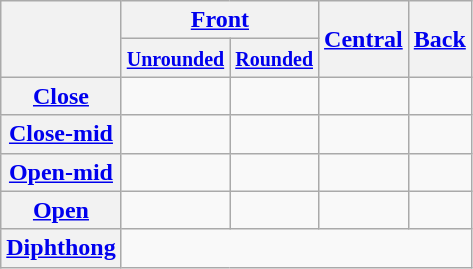<table class="wikitable" style="text-align: center">
<tr>
<th rowspan="2"></th>
<th colspan="2"><a href='#'>Front</a></th>
<th rowspan="2"><a href='#'>Central</a></th>
<th rowspan="2"><a href='#'>Back</a></th>
</tr>
<tr>
<th><small><a href='#'>Unrounded</a></small></th>
<th><small><a href='#'>Rounded</a></small></th>
</tr>
<tr>
<th><a href='#'>Close</a></th>
<td></td>
<td></td>
<td></td>
<td></td>
</tr>
<tr>
<th><a href='#'>Close-mid</a></th>
<td></td>
<td></td>
<td></td>
<td></td>
</tr>
<tr>
<th><a href='#'>Open-mid</a></th>
<td></td>
<td></td>
<td></td>
<td></td>
</tr>
<tr>
<th><a href='#'>Open</a></th>
<td></td>
<td></td>
<td></td>
<td></td>
</tr>
<tr>
<th><a href='#'>Diphthong</a></th>
<td colspan="4"></td>
</tr>
</table>
